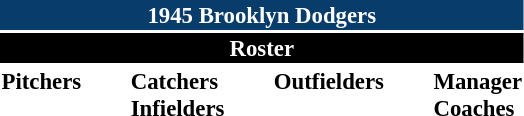<table class="toccolours" style="font-size: 95%;">
<tr>
<th colspan="10" style="background-color: #083c6b; color: white; text-align: center;">1945 Brooklyn Dodgers</th>
</tr>
<tr>
<td colspan="10" style="background-color: black; color: white; text-align: center;"><strong>Roster</strong></td>
</tr>
<tr>
<td valign="top"><strong>Pitchers</strong><br>
 











</td>
<td width="25px"></td>
<td valign="top"><strong>Catchers</strong><br>






<strong>Infielders</strong>











</td>
<td width="25px"></td>
<td valign="top"><strong>Outfielders</strong><br>






</td>
<td width="25px"></td>
<td valign="top"><strong>Manager</strong><br>
<strong>Coaches</strong>



</td>
</tr>
</table>
